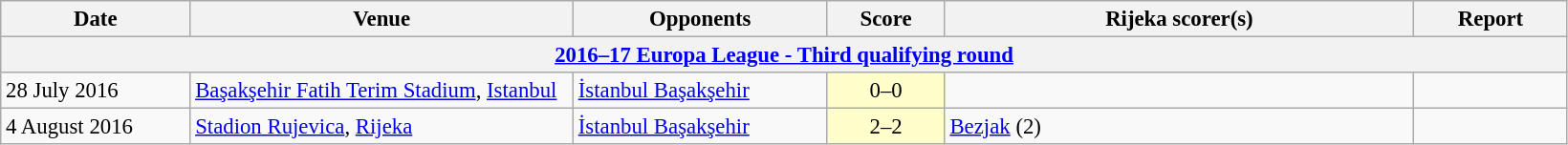<table class="wikitable" style="font-size:95%;">
<tr>
<th width=125>Date</th>
<th width=260>Venue</th>
<th width=170>Opponents</th>
<th width= 75>Score</th>
<th width=320>Rijeka scorer(s)</th>
<th width=100>Report</th>
</tr>
<tr>
<th colspan=7><a href='#'>2016–17 Europa League - Third qualifying round</a></th>
</tr>
<tr>
<td>28 July 2016</td>
<td><a href='#'>Başakşehir Fatih Terim Stadium</a>, <a href='#'>Istanbul</a></td>
<td> <a href='#'>İstanbul Başakşehir</a></td>
<td align=center bgcolor=#FFFFCC>0–0</td>
<td></td>
<td></td>
</tr>
<tr>
<td>4 August 2016</td>
<td><a href='#'>Stadion Rujevica</a>, <a href='#'>Rijeka</a></td>
<td> <a href='#'>İstanbul Başakşehir</a></td>
<td align=center bgcolor=#FFFFCC>2–2</td>
<td><a href='#'>Bezjak</a> (2)</td>
<td></td>
</tr>
</table>
